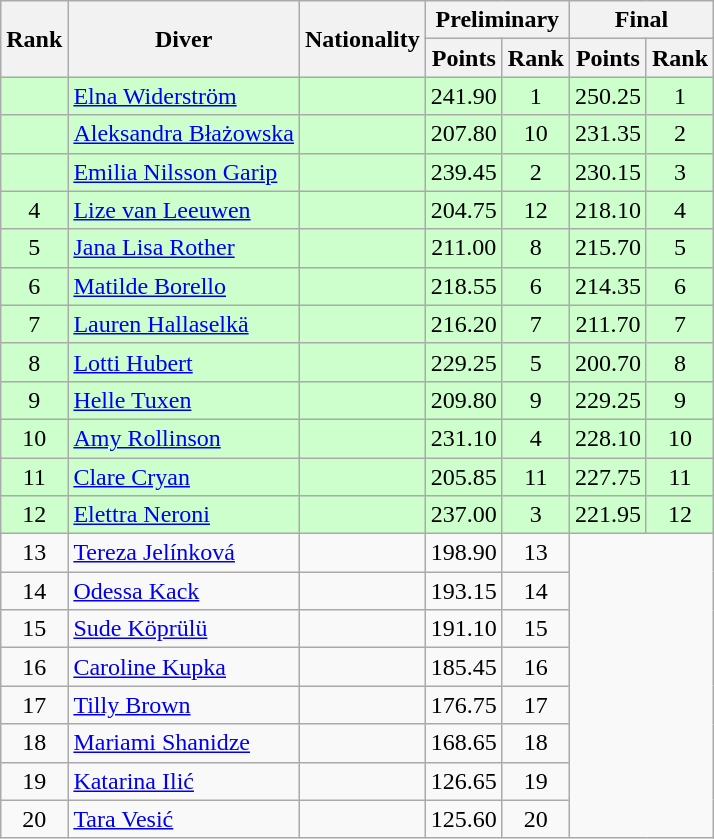<table class="wikitable sortable" style="text-align:center">
<tr>
<th rowspan=2>Rank</th>
<th rowspan=2>Diver</th>
<th rowspan=2>Nationality</th>
<th colspan=2>Preliminary</th>
<th colspan=2>Final</th>
</tr>
<tr>
<th>Points</th>
<th>Rank</th>
<th>Points</th>
<th>Rank</th>
</tr>
<tr bgcolor=ccffcc>
<td></td>
<td align=left><a href='#'>Elna Widerström</a></td>
<td align=left></td>
<td>241.90</td>
<td>1</td>
<td>250.25</td>
<td>1</td>
</tr>
<tr bgcolor=ccffcc>
<td></td>
<td align=left><a href='#'>Aleksandra Błażowska</a></td>
<td align=left></td>
<td>207.80</td>
<td>10</td>
<td>231.35</td>
<td>2</td>
</tr>
<tr bgcolor=ccffcc>
<td></td>
<td align=left><a href='#'>Emilia Nilsson Garip</a></td>
<td align=left></td>
<td>239.45</td>
<td>2</td>
<td>230.15</td>
<td>3</td>
</tr>
<tr bgcolor=ccffcc>
<td>4</td>
<td align=left><a href='#'>Lize van Leeuwen</a></td>
<td align=left></td>
<td>204.75</td>
<td>12</td>
<td>218.10</td>
<td>4</td>
</tr>
<tr bgcolor=ccffcc>
<td>5</td>
<td align=left><a href='#'>Jana Lisa Rother</a></td>
<td align=left></td>
<td>211.00</td>
<td>8</td>
<td>215.70</td>
<td>5</td>
</tr>
<tr bgcolor=ccffcc>
<td>6</td>
<td align=left><a href='#'>Matilde Borello</a></td>
<td align=left></td>
<td>218.55</td>
<td>6</td>
<td>214.35</td>
<td>6</td>
</tr>
<tr bgcolor=ccffcc>
<td>7</td>
<td align=left><a href='#'>Lauren Hallaselkä</a></td>
<td align=left></td>
<td>216.20</td>
<td>7</td>
<td>211.70</td>
<td>7</td>
</tr>
<tr bgcolor=ccffcc>
<td>8</td>
<td align=left><a href='#'>Lotti Hubert</a></td>
<td align=left></td>
<td>229.25</td>
<td>5</td>
<td>200.70</td>
<td>8</td>
</tr>
<tr bgcolor=ccffcc>
<td>9</td>
<td align=left><a href='#'>Helle Tuxen</a></td>
<td align=left></td>
<td>209.80</td>
<td>9</td>
<td>229.25</td>
<td>9</td>
</tr>
<tr bgcolor=ccffcc>
<td>10</td>
<td align=left><a href='#'>Amy Rollinson</a></td>
<td align=left></td>
<td>231.10</td>
<td>4</td>
<td>228.10</td>
<td>10</td>
</tr>
<tr bgcolor=ccffcc>
<td>11</td>
<td align=left><a href='#'>Clare Cryan</a></td>
<td align=left></td>
<td>205.85</td>
<td>11</td>
<td>227.75</td>
<td>11</td>
</tr>
<tr bgcolor=ccffcc>
<td>12</td>
<td align=left><a href='#'>Elettra Neroni</a></td>
<td align=left></td>
<td>237.00</td>
<td>3</td>
<td>221.95</td>
<td>12</td>
</tr>
<tr>
<td>13</td>
<td align=left><a href='#'>Tereza Jelínková</a></td>
<td align=left></td>
<td>198.90</td>
<td>13</td>
<td colspan=2 rowspan=8></td>
</tr>
<tr>
<td>14</td>
<td align=left><a href='#'>Odessa Kack</a></td>
<td align=left></td>
<td>193.15</td>
<td>14</td>
</tr>
<tr>
<td>15</td>
<td align=left><a href='#'>Sude Köprülü</a></td>
<td align=left></td>
<td>191.10</td>
<td>15</td>
</tr>
<tr>
<td>16</td>
<td align=left><a href='#'>Caroline Kupka</a></td>
<td align=left></td>
<td>185.45</td>
<td>16</td>
</tr>
<tr>
<td>17</td>
<td align=left><a href='#'>Tilly Brown</a></td>
<td align=left></td>
<td>176.75</td>
<td>17</td>
</tr>
<tr>
<td>18</td>
<td align=left><a href='#'>Mariami Shanidze</a></td>
<td align=left></td>
<td>168.65</td>
<td>18</td>
</tr>
<tr>
<td>19</td>
<td align=left><a href='#'>Katarina Ilić</a></td>
<td align=left></td>
<td>126.65</td>
<td>19</td>
</tr>
<tr>
<td>20</td>
<td align=left><a href='#'>Tara Vesić</a></td>
<td align=left></td>
<td>125.60</td>
<td>20</td>
</tr>
</table>
